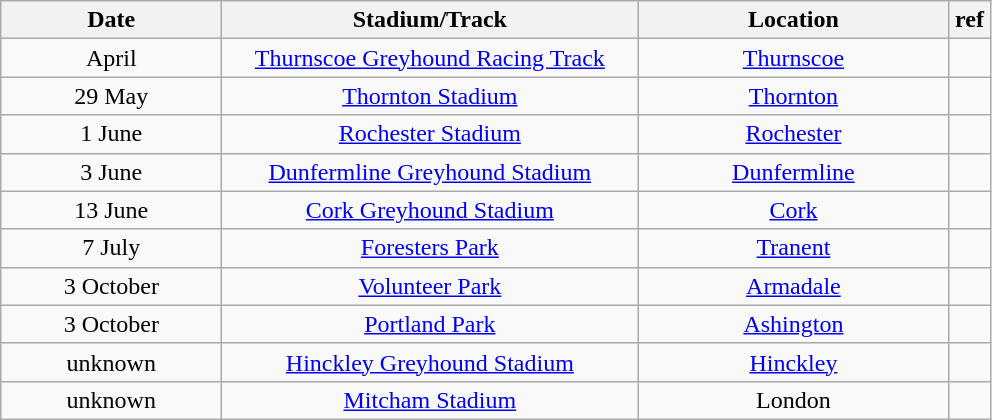<table class="wikitable" style="text-align:center">
<tr>
<th width=140>Date</th>
<th width=270>Stadium/Track</th>
<th width=200>Location</th>
<th width=20>ref</th>
</tr>
<tr>
<td>April</td>
<td><a href='#'>Thurnscoe Greyhound Racing Track</a></td>
<td><a href='#'>Thurnscoe</a></td>
<td></td>
</tr>
<tr>
<td>29 May</td>
<td><a href='#'>Thornton Stadium</a></td>
<td><a href='#'>Thornton</a></td>
<td></td>
</tr>
<tr>
<td>1 June</td>
<td><a href='#'>Rochester Stadium</a></td>
<td><a href='#'>Rochester</a></td>
<td></td>
</tr>
<tr>
<td>3 June</td>
<td><a href='#'>Dunfermline Greyhound Stadium</a></td>
<td><a href='#'>Dunfermline</a></td>
<td></td>
</tr>
<tr>
<td>13 June</td>
<td><a href='#'>Cork Greyhound Stadium</a></td>
<td><a href='#'>Cork</a></td>
<td></td>
</tr>
<tr>
<td>7 July</td>
<td><a href='#'>Foresters Park</a></td>
<td><a href='#'>Tranent</a></td>
<td></td>
</tr>
<tr>
<td>3 October</td>
<td><a href='#'>Volunteer Park</a></td>
<td><a href='#'>Armadale</a></td>
<td></td>
</tr>
<tr>
<td>3 October</td>
<td><a href='#'>Portland Park</a></td>
<td><a href='#'>Ashington</a></td>
<td></td>
</tr>
<tr>
<td>unknown</td>
<td><a href='#'>Hinckley Greyhound Stadium</a></td>
<td><a href='#'>Hinckley</a></td>
<td></td>
</tr>
<tr>
<td>unknown</td>
<td><a href='#'>Mitcham Stadium</a></td>
<td>London</td>
<td></td>
</tr>
</table>
